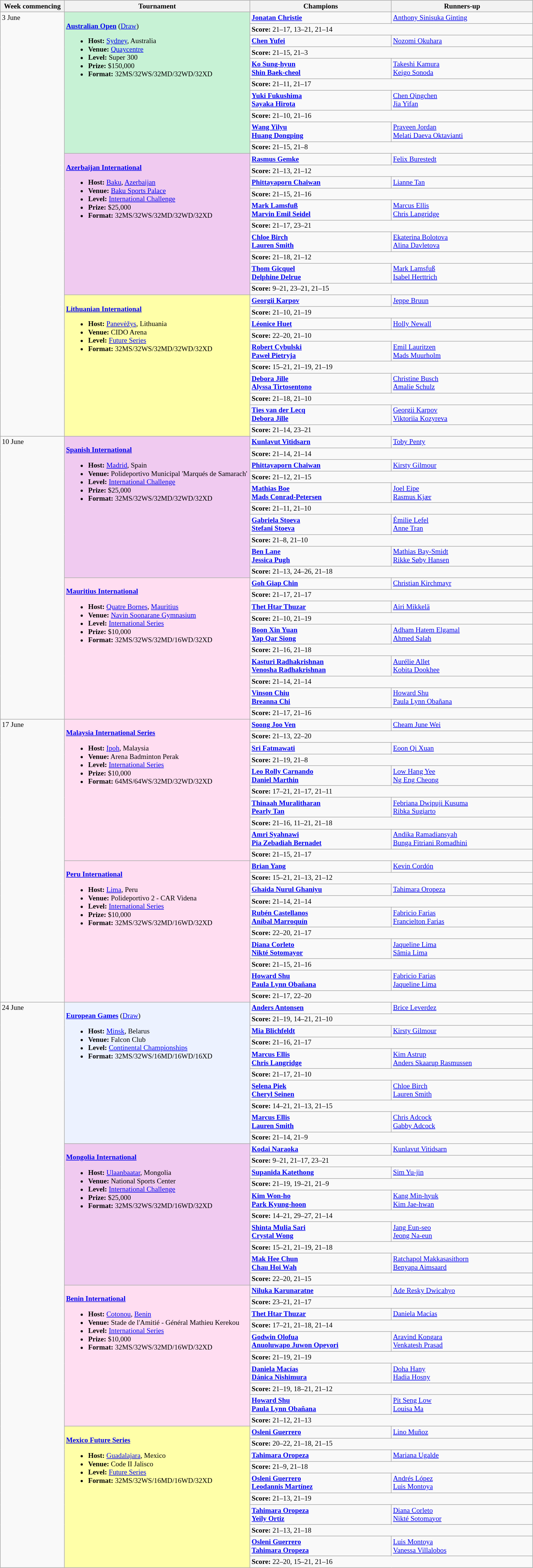<table class=wikitable style=font-size:80%>
<tr>
<th width=110>Week commencing</th>
<th width=330>Tournament</th>
<th width=250>Champions</th>
<th width=250>Runners-up</th>
</tr>
<tr valign=top>
<td rowspan=30>3 June</td>
<td style="background:#C7F2D5;" rowspan="10"><br><strong><a href='#'>Australian Open</a></strong> (<a href='#'>Draw</a>)<ul><li><strong>Host:</strong> <a href='#'>Sydney</a>, Australia</li><li><strong>Venue:</strong> <a href='#'>Quaycentre</a></li><li><strong>Level:</strong> Super 300</li><li><strong>Prize:</strong> $150,000</li><li><strong>Format:</strong> 32MS/32WS/32MD/32WD/32XD</li></ul></td>
<td><strong> <a href='#'>Jonatan Christie</a></strong></td>
<td> <a href='#'>Anthony Sinisuka Ginting</a></td>
</tr>
<tr>
<td colspan=2><strong>Score:</strong> 21–17, 13–21, 21–14</td>
</tr>
<tr valign=top>
<td><strong> <a href='#'>Chen Yufei</a></strong></td>
<td> <a href='#'>Nozomi Okuhara</a></td>
</tr>
<tr>
<td colspan=2><strong>Score:</strong> 21–15, 21–3</td>
</tr>
<tr valign=top>
<td><strong> <a href='#'>Ko Sung-hyun</a><br> <a href='#'>Shin Baek-cheol</a></strong></td>
<td> <a href='#'>Takeshi Kamura</a><br> <a href='#'>Keigo Sonoda</a></td>
</tr>
<tr>
<td colspan=2><strong>Score:</strong> 21–11, 21–17</td>
</tr>
<tr valign=top>
<td><strong> <a href='#'>Yuki Fukushima</a><br> <a href='#'>Sayaka Hirota</a></strong></td>
<td> <a href='#'>Chen Qingchen</a><br> <a href='#'>Jia Yifan</a></td>
</tr>
<tr>
<td colspan=2><strong>Score:</strong> 21–10, 21–16</td>
</tr>
<tr valign=top>
<td><strong> <a href='#'>Wang Yilyu</a><br> <a href='#'>Huang Dongping</a></strong></td>
<td> <a href='#'>Praveen Jordan</a><br> <a href='#'>Melati Daeva Oktavianti</a></td>
</tr>
<tr>
<td colspan=2><strong>Score:</strong> 21–15, 21–8</td>
</tr>
<tr valign=top>
<td style="background:#F0CAF0;" rowspan="10"><br><strong><a href='#'>Azerbaijan International</a></strong><ul><li><strong>Host:</strong> <a href='#'>Baku</a>, <a href='#'>Azerbaijan</a></li><li><strong>Venue:</strong> <a href='#'>Baku Sports Palace</a></li><li><strong>Level:</strong> <a href='#'>International Challenge</a></li><li><strong>Prize:</strong> $25,000</li><li><strong>Format:</strong> 32MS/32WS/32MD/32WD/32XD</li></ul></td>
<td><strong> <a href='#'>Rasmus Gemke</a></strong></td>
<td> <a href='#'>Felix Burestedt</a></td>
</tr>
<tr>
<td colspan=2><strong>Score:</strong> 21–13, 21–12</td>
</tr>
<tr valign=top>
<td><strong> <a href='#'>Phittayaporn Chaiwan</a></strong></td>
<td> <a href='#'>Lianne Tan</a></td>
</tr>
<tr>
<td colspan=2><strong>Score:</strong> 21–15, 21–16</td>
</tr>
<tr valign=top>
<td><strong> <a href='#'>Mark Lamsfuß</a><br> <a href='#'>Marvin Emil Seidel</a></strong></td>
<td> <a href='#'>Marcus Ellis</a><br> <a href='#'>Chris Langridge</a></td>
</tr>
<tr>
<td colspan=2><strong>Score:</strong> 21–17, 23–21</td>
</tr>
<tr valign=top>
<td><strong> <a href='#'>Chloe Birch</a><br> <a href='#'>Lauren Smith</a></strong></td>
<td> <a href='#'>Ekaterina Bolotova</a><br> <a href='#'>Alina Davletova</a></td>
</tr>
<tr>
<td colspan=2><strong>Score:</strong> 21–18, 21–12</td>
</tr>
<tr valign=top>
<td><strong> <a href='#'>Thom Gicquel</a><br> <a href='#'>Delphine Delrue</a></strong></td>
<td> <a href='#'>Mark Lamsfuß</a><br> <a href='#'>Isabel Herttrich</a></td>
</tr>
<tr>
<td colspan=2><strong>Score:</strong> 9–21, 23–21, 21–15</td>
</tr>
<tr valign=top>
<td style="background:#FFFFA8;" rowspan="10"><br><strong><a href='#'>Lithuanian International</a></strong><ul><li><strong>Host:</strong> <a href='#'>Panevėžys</a>, Lithuania</li><li><strong>Venue:</strong> CIDO Arena</li><li><strong>Level:</strong> <a href='#'>Future Series</a></li><li><strong>Format:</strong> 32MS/32WS/32MD/32WD/32XD</li></ul></td>
<td><strong> <a href='#'>Georgii Karpov</a></strong></td>
<td> <a href='#'>Jeppe Bruun</a></td>
</tr>
<tr>
<td colspan=2><strong>Score:</strong> 21–10, 21–19</td>
</tr>
<tr valign=top>
<td><strong> <a href='#'>Léonice Huet</a></strong></td>
<td> <a href='#'>Holly Newall</a></td>
</tr>
<tr>
<td colspan=2><strong>Score:</strong> 22–20, 21–10</td>
</tr>
<tr valign=top>
<td><strong> <a href='#'>Robert Cybulski</a><br> <a href='#'>Paweł Pietryja</a></strong></td>
<td> <a href='#'>Emil Lauritzen</a><br> <a href='#'>Mads Muurholm</a></td>
</tr>
<tr>
<td colspan=2><strong>Score:</strong> 15–21, 21–19, 21–19</td>
</tr>
<tr valign=top>
<td><strong> <a href='#'>Debora Jille</a><br> <a href='#'>Alyssa Tirtosentono</a></strong></td>
<td> <a href='#'>Christine Busch</a><br> <a href='#'>Amalie Schulz</a></td>
</tr>
<tr>
<td colspan=2><strong>Score:</strong> 21–18, 21–10</td>
</tr>
<tr valign=top>
<td><strong> <a href='#'>Ties van der Lecq</a><br> <a href='#'>Debora Jille</a></strong></td>
<td> <a href='#'>Georgii Karpov</a><br> <a href='#'>Viktoriia Kozyreva</a></td>
</tr>
<tr>
<td colspan=2><strong>Score:</strong> 21–14, 23–21</td>
</tr>
<tr valign=top>
<td rowspan=20>10 June</td>
<td style="background:#F0CAF0;" rowspan="10"><br><strong><a href='#'>Spanish International</a></strong><ul><li><strong>Host:</strong> <a href='#'>Madrid</a>, Spain</li><li><strong>Venue:</strong> Polideportivo Municipal 'Marqués de Samarach'</li><li><strong>Level:</strong> <a href='#'>International Challenge</a></li><li><strong>Prize:</strong> $25,000</li><li><strong>Format:</strong> 32MS/32WS/32MD/32WD/32XD</li></ul></td>
<td><strong> <a href='#'>Kunlavut Vitidsarn</a></strong></td>
<td> <a href='#'>Toby Penty</a></td>
</tr>
<tr>
<td colspan=2><strong>Score:</strong> 21–14, 21–14</td>
</tr>
<tr valign=top>
<td><strong> <a href='#'>Phittayaporn Chaiwan</a></strong></td>
<td> <a href='#'>Kirsty Gilmour</a></td>
</tr>
<tr>
<td colspan=2><strong>Score:</strong> 21–12, 21–15</td>
</tr>
<tr valign=top>
<td><strong> <a href='#'>Mathias Boe</a><br> <a href='#'>Mads Conrad-Petersen</a></strong></td>
<td> <a href='#'>Joel Eipe</a><br> <a href='#'>Rasmus Kjær</a></td>
</tr>
<tr>
<td colspan=2><strong>Score:</strong> 21–11, 21–10</td>
</tr>
<tr valign=top>
<td><strong> <a href='#'>Gabriela Stoeva</a><br> <a href='#'>Stefani Stoeva</a></strong></td>
<td> <a href='#'>Émilie Lefel</a><br> <a href='#'>Anne Tran</a></td>
</tr>
<tr>
<td colspan=2><strong>Score:</strong> 21–8, 21–10</td>
</tr>
<tr valign=top>
<td><strong> <a href='#'>Ben Lane</a><br> <a href='#'>Jessica Pugh</a></strong></td>
<td> <a href='#'>Mathias Bay-Smidt</a><br> <a href='#'>Rikke Søby Hansen</a></td>
</tr>
<tr>
<td colspan=2><strong>Score:</strong> 21–13, 24–26, 21–18</td>
</tr>
<tr valign=top>
<td style="background:#FFDDF1;" rowspan="10"><br><strong><a href='#'>Mauritius International</a></strong><ul><li><strong>Host:</strong> <a href='#'>Quatre Bornes</a>, <a href='#'>Mauritius</a></li><li><strong>Venue:</strong> <a href='#'>Navin Soonarane Gymnasium</a></li><li><strong>Level:</strong> <a href='#'>International Series</a></li><li><strong>Prize:</strong> $10,000</li><li><strong>Format:</strong> 32MS/32WS/32MD/16WD/32XD</li></ul></td>
<td><strong> <a href='#'>Goh Giap Chin</a></strong></td>
<td> <a href='#'>Christian Kirchmayr</a></td>
</tr>
<tr>
<td colspan=2><strong>Score:</strong> 21–17, 21–17</td>
</tr>
<tr valign=top>
<td><strong> <a href='#'>Thet Htar Thuzar</a></strong></td>
<td> <a href='#'>Airi Mikkelä</a></td>
</tr>
<tr>
<td colspan=2><strong>Score:</strong> 21–10, 21–19</td>
</tr>
<tr valign=top>
<td><strong> <a href='#'>Boon Xin Yuan</a><br> <a href='#'>Yap Qar Siong</a></strong></td>
<td> <a href='#'>Adham Hatem Elgamal</a><br> <a href='#'>Ahmed Salah</a></td>
</tr>
<tr>
<td colspan=2><strong>Score:</strong> 21–16, 21–18</td>
</tr>
<tr valign=top>
<td><strong> <a href='#'>Kasturi Radhakrishnan</a><br> <a href='#'>Venosha Radhakrishnan</a></strong></td>
<td> <a href='#'>Aurélie Allet</a><br> <a href='#'>Kobita Dookhee</a></td>
</tr>
<tr>
<td colspan=2><strong>Score:</strong> 21–14, 21–14</td>
</tr>
<tr valign=top>
<td><strong> <a href='#'>Vinson Chiu</a><br> <a href='#'>Breanna Chi</a></strong></td>
<td> <a href='#'>Howard Shu</a><br> <a href='#'>Paula Lynn Obañana</a></td>
</tr>
<tr>
<td colspan=2><strong>Score:</strong> 21–17, 21–16</td>
</tr>
<tr valign=top>
<td rowspan=20>17 June</td>
<td style="background:#FFDDF1;" rowspan="10"><br><strong><a href='#'>Malaysia International Series</a></strong><ul><li><strong>Host:</strong> <a href='#'>Ipoh</a>, Malaysia</li><li><strong>Venue:</strong> Arena Badminton Perak</li><li><strong>Level:</strong> <a href='#'>International Series</a></li><li><strong>Prize:</strong> $10,000</li><li><strong>Format:</strong> 64MS/64WS/32MD/32WD/32XD</li></ul></td>
<td><strong> <a href='#'>Soong Joo Ven</a></strong></td>
<td> <a href='#'>Cheam June Wei</a></td>
</tr>
<tr>
<td colspan=2><strong>Score:</strong> 21–13, 22–20</td>
</tr>
<tr valign=top>
<td><strong> <a href='#'>Sri Fatmawati</a></strong></td>
<td> <a href='#'>Eoon Qi Xuan</a></td>
</tr>
<tr>
<td colspan=2><strong>Score:</strong> 21–19, 21–8</td>
</tr>
<tr valign=top>
<td><strong> <a href='#'>Leo Rolly Carnando</a><br> <a href='#'>Daniel Marthin</a></strong></td>
<td> <a href='#'>Low Hang Yee</a><br> <a href='#'>Ng Eng Cheong</a></td>
</tr>
<tr>
<td colspan=2><strong>Score:</strong> 17–21, 21–17, 21–11</td>
</tr>
<tr valign=top>
<td><strong> <a href='#'>Thinaah Muralitharan</a><br> <a href='#'>Pearly Tan</a></strong></td>
<td> <a href='#'>Febriana Dwipuji Kusuma</a><br> <a href='#'>Ribka Sugiarto</a></td>
</tr>
<tr>
<td colspan=2><strong>Score:</strong> 21–16, 11–21, 21–18</td>
</tr>
<tr valign=top>
<td><strong> <a href='#'>Amri Syahnawi</a><br> <a href='#'>Pia Zebadiah Bernadet</a></strong></td>
<td> <a href='#'>Andika Ramadiansyah</a><br> <a href='#'>Bunga Fitriani Romadhini</a></td>
</tr>
<tr>
<td colspan=2><strong>Score:</strong> 21–15, 21–17</td>
</tr>
<tr valign=top>
<td style="background:#FFDDF1;" rowspan="10"><br><strong><a href='#'>Peru International</a></strong><ul><li><strong>Host:</strong> <a href='#'>Lima</a>, Peru</li><li><strong>Venue:</strong> Polideportivo 2 - CAR Videna</li><li><strong>Level:</strong> <a href='#'>International Series</a></li><li><strong>Prize:</strong> $10,000</li><li><strong>Format:</strong> 32MS/32WS/32MD/16WD/32XD</li></ul></td>
<td><strong> <a href='#'>Brian Yang</a></strong></td>
<td> <a href='#'>Kevin Cordón</a></td>
</tr>
<tr>
<td colspan=2><strong>Score:</strong> 15–21, 21–13, 21–12</td>
</tr>
<tr valign=top>
<td><strong> <a href='#'>Ghaida Nurul Ghaniyu</a></strong></td>
<td> <a href='#'>Tahimara Oropeza</a></td>
</tr>
<tr>
<td colspan=2><strong>Score:</strong> 21–14, 21–14</td>
</tr>
<tr valign=top>
<td><strong> <a href='#'>Rubén Castellanos</a><br> <a href='#'>Aníbal Marroquín</a></strong></td>
<td> <a href='#'>Fabricio Farias</a><br> <a href='#'>Francielton Farias</a></td>
</tr>
<tr>
<td colspan=2><strong>Score:</strong> 22–20, 21–17</td>
</tr>
<tr valign=top>
<td><strong> <a href='#'>Diana Corleto</a><br> <a href='#'>Nikté Sotomayor</a></strong></td>
<td> <a href='#'>Jaqueline Lima</a><br> <a href='#'>Sâmia Lima</a></td>
</tr>
<tr>
<td colspan=2><strong>Score:</strong> 21–15, 21–16</td>
</tr>
<tr valign=top>
<td><strong> <a href='#'>Howard Shu</a><br> <a href='#'>Paula Lynn Obañana</a></strong></td>
<td> <a href='#'>Fabricio Farias</a><br> <a href='#'>Jaqueline Lima</a></td>
</tr>
<tr>
<td colspan=2><strong>Score:</strong> 21–17, 22–20</td>
</tr>
<tr valign=top>
<td rowspan=40>24 June</td>
<td style="background:#ECF2FF;" rowspan="10"><br><strong><a href='#'>European Games</a></strong> (<a href='#'>Draw</a>)<ul><li><strong>Host:</strong> <a href='#'>Minsk</a>, Belarus</li><li><strong>Venue:</strong> Falcon Club</li><li><strong>Level:</strong> <a href='#'>Continental Championships</a></li><li><strong>Format:</strong> 32MS/32WS/16MD/16WD/16XD</li></ul></td>
<td><strong> <a href='#'>Anders Antonsen</a></strong></td>
<td> <a href='#'>Brice Leverdez</a></td>
</tr>
<tr>
<td colspan=2><strong>Score:</strong> 21–19, 14–21, 21–10</td>
</tr>
<tr valign=top>
<td><strong> <a href='#'>Mia Blichfeldt</a></strong></td>
<td> <a href='#'>Kirsty Gilmour</a></td>
</tr>
<tr>
<td colspan=2><strong>Score:</strong> 21–16, 21–17</td>
</tr>
<tr valign=top>
<td><strong> <a href='#'>Marcus Ellis</a><br> <a href='#'>Chris Langridge</a></strong></td>
<td> <a href='#'>Kim Astrup</a><br> <a href='#'>Anders Skaarup Rasmussen</a></td>
</tr>
<tr>
<td colspan=2><strong>Score:</strong> 21–17, 21–10</td>
</tr>
<tr valign=top>
<td><strong> <a href='#'>Selena Piek</a><br> <a href='#'>Cheryl Seinen</a></strong></td>
<td> <a href='#'>Chloe Birch</a><br> <a href='#'>Lauren Smith</a></td>
</tr>
<tr>
<td colspan=2><strong>Score:</strong> 14–21, 21–13, 21–15</td>
</tr>
<tr valign=top>
<td><strong> <a href='#'>Marcus Ellis</a><br> <a href='#'>Lauren Smith</a></strong></td>
<td> <a href='#'>Chris Adcock</a><br> <a href='#'>Gabby Adcock</a></td>
</tr>
<tr>
<td colspan=2><strong>Score:</strong> 21–14, 21–9</td>
</tr>
<tr valign=top>
<td style="background:#F0CAF0;" rowspan="10"><br><strong><a href='#'>Mongolia International</a></strong><ul><li><strong>Host:</strong> <a href='#'>Ulaanbaatar</a>, Mongolia</li><li><strong>Venue:</strong> National Sports Center</li><li><strong>Level:</strong> <a href='#'>International Challenge</a></li><li><strong>Prize:</strong> $25,000</li><li><strong>Format:</strong> 32MS/32WS/32MD/16WD/32XD</li></ul></td>
<td><strong> <a href='#'>Kodai Naraoka</a></strong></td>
<td> <a href='#'>Kunlavut Vitidsarn</a></td>
</tr>
<tr>
<td colspan=2><strong>Score:</strong> 9–21, 21–17, 23–21</td>
</tr>
<tr valign=top>
<td><strong> <a href='#'>Supanida Katethong</a></strong></td>
<td> <a href='#'>Sim Yu-jin</a></td>
</tr>
<tr>
<td colspan=2><strong>Score:</strong> 21–19, 19–21, 21–9</td>
</tr>
<tr valign=top>
<td><strong> <a href='#'>Kim Won-ho</a><br> <a href='#'>Park Kyung-hoon</a></strong></td>
<td> <a href='#'>Kang Min-hyuk</a><br> <a href='#'>Kim Jae-hwan</a></td>
</tr>
<tr>
<td colspan=2><strong>Score:</strong> 14–21, 29–27, 21–14</td>
</tr>
<tr valign=top>
<td><strong> <a href='#'>Shinta Mulia Sari</a><br> <a href='#'>Crystal Wong</a></strong></td>
<td> <a href='#'>Jang Eun-seo</a><br> <a href='#'>Jeong Na-eun</a></td>
</tr>
<tr>
<td colspan=2><strong>Score:</strong> 15–21, 21–19, 21–18</td>
</tr>
<tr valign=top>
<td><strong> <a href='#'>Mak Hee Chun</a><br> <a href='#'>Chau Hoi Wah</a></strong></td>
<td> <a href='#'>Ratchapol Makkasasithorn</a><br> <a href='#'>Benyapa Aimsaard</a></td>
</tr>
<tr>
<td colspan=2><strong>Score:</strong> 22–20, 21–15</td>
</tr>
<tr valign=top>
<td style="background:#FFDDF1;" rowspan="10"><br><strong><a href='#'>Benin International</a></strong><ul><li><strong>Host:</strong> <a href='#'>Cotonou</a>, <a href='#'>Benin</a></li><li><strong>Venue:</strong> Stade de l'Amitié - Général Mathieu Kerekou</li><li><strong>Level:</strong> <a href='#'>International Series</a></li><li><strong>Prize:</strong> $10,000</li><li><strong>Format:</strong> 32MS/32WS/32MD/16WD/32XD</li></ul></td>
<td><strong> <a href='#'>Niluka Karunaratne</a></strong></td>
<td> <a href='#'>Ade Resky Dwicahyo</a></td>
</tr>
<tr>
<td colspan=2><strong>Score:</strong> 23–21, 21–17</td>
</tr>
<tr valign=top>
<td><strong> <a href='#'>Thet Htar Thuzar</a></strong></td>
<td> <a href='#'>Daniela Macías</a></td>
</tr>
<tr>
<td colspan=2><strong>Score:</strong> 17–21, 21–18, 21–14</td>
</tr>
<tr valign=top>
<td><strong> <a href='#'>Godwin Olofua</a><br> <a href='#'>Anuoluwapo Juwon Opeyori</a></strong></td>
<td> <a href='#'>Aravind Kongara</a><br> <a href='#'>Venkatesh Prasad</a></td>
</tr>
<tr>
<td colspan=2><strong>Score:</strong> 21–19, 21–19</td>
</tr>
<tr valign=top>
<td><strong> <a href='#'>Daniela Macías</a><br> <a href='#'>Dánica Nishimura</a></strong></td>
<td> <a href='#'>Doha Hany</a><br> <a href='#'>Hadia Hosny</a></td>
</tr>
<tr>
<td colspan=2><strong>Score:</strong> 21–19, 18–21, 21–12</td>
</tr>
<tr valign=top>
<td><strong> <a href='#'>Howard Shu</a><br> <a href='#'>Paula Lynn Obañana</a></strong></td>
<td> <a href='#'>Pit Seng Low</a><br> <a href='#'>Louisa Ma</a></td>
</tr>
<tr>
<td colspan=2><strong>Score:</strong> 21–12, 21–13</td>
</tr>
<tr valign=top>
<td style="background:#FFFFA8;" rowspan="10"><br><strong><a href='#'>Mexico Future Series</a></strong><ul><li><strong>Host:</strong> <a href='#'>Guadalajara</a>, Mexico</li><li><strong>Venue:</strong> Code II Jalisco</li><li><strong>Level:</strong> <a href='#'>Future Series</a></li><li><strong>Format:</strong> 32MS/32WS/16MD/16WD/32XD</li></ul></td>
<td><strong> <a href='#'>Osleni Guerrero</a></strong></td>
<td> <a href='#'>Lino Muñoz</a></td>
</tr>
<tr>
<td colspan=2><strong>Score:</strong> 20–22, 21–18, 21–15</td>
</tr>
<tr valign=top>
<td><strong> <a href='#'>Tahimara Oropeza</a></strong></td>
<td> <a href='#'>Mariana Ugalde</a></td>
</tr>
<tr>
<td colspan=2><strong>Score:</strong> 21–9, 21–18</td>
</tr>
<tr valign=top>
<td><strong> <a href='#'>Osleni Guerrero</a><br> <a href='#'>Leodannis Martínez</a></strong></td>
<td> <a href='#'>Andrés López</a><br> <a href='#'>Luis Montoya</a></td>
</tr>
<tr>
<td colspan=2><strong>Score:</strong> 21–13, 21–19</td>
</tr>
<tr valign=top>
<td><strong> <a href='#'>Tahimara Oropeza</a><br> <a href='#'>Yeily Ortiz</a></strong></td>
<td> <a href='#'>Diana Corleto</a><br> <a href='#'>Nikté Sotomayor</a></td>
</tr>
<tr>
<td colspan=2><strong>Score:</strong> 21–13, 21–18</td>
</tr>
<tr valign=top>
<td><strong> <a href='#'>Osleni Guerrero</a><br> <a href='#'>Tahimara Oropeza</a></strong></td>
<td> <a href='#'>Luis Montoya</a><br> <a href='#'>Vanessa Villalobos</a></td>
</tr>
<tr>
<td colspan=2><strong>Score:</strong> 22–20, 15–21, 21–16</td>
</tr>
</table>
